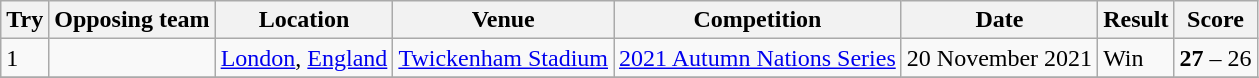<table class="wikitable" style="font-size:100%">
<tr>
<th>Try</th>
<th>Opposing team</th>
<th>Location</th>
<th>Venue</th>
<th>Competition</th>
<th>Date</th>
<th>Result</th>
<th>Score</th>
</tr>
<tr>
<td>1</td>
<td></td>
<td><a href='#'>London</a>, <a href='#'>England</a></td>
<td><a href='#'>Twickenham Stadium</a></td>
<td><a href='#'>2021 Autumn Nations Series</a></td>
<td>20 November 2021</td>
<td>Win</td>
<td><strong>27</strong> – 26</td>
</tr>
<tr>
</tr>
</table>
